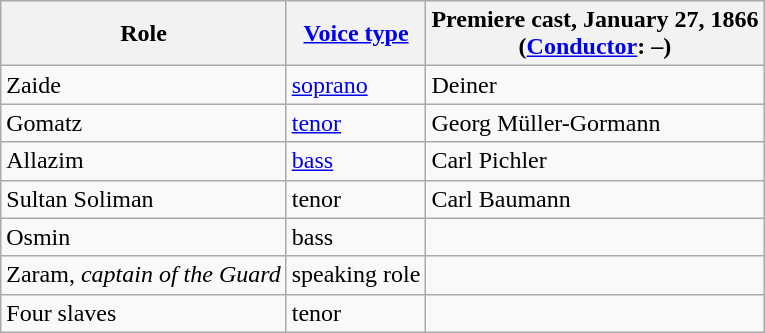<table class="wikitable">
<tr>
<th>Role</th>
<th><a href='#'>Voice type</a></th>
<th>Premiere cast, January 27, 1866<br>(<a href='#'>Conductor</a>: –)</th>
</tr>
<tr>
<td>Zaide</td>
<td><a href='#'>soprano</a></td>
<td>Deiner</td>
</tr>
<tr>
<td>Gomatz</td>
<td><a href='#'>tenor</a></td>
<td>Georg Müller-Gormann</td>
</tr>
<tr>
<td>Allazim</td>
<td><a href='#'>bass</a></td>
<td>Carl Pichler</td>
</tr>
<tr>
<td>Sultan Soliman</td>
<td>tenor</td>
<td>Carl Baumann</td>
</tr>
<tr>
<td>Osmin</td>
<td>bass</td>
<td></td>
</tr>
<tr>
<td>Zaram, <em>captain of the Guard</em></td>
<td>speaking role</td>
<td></td>
</tr>
<tr>
<td>Four slaves</td>
<td>tenor</td>
<td></td>
</tr>
</table>
